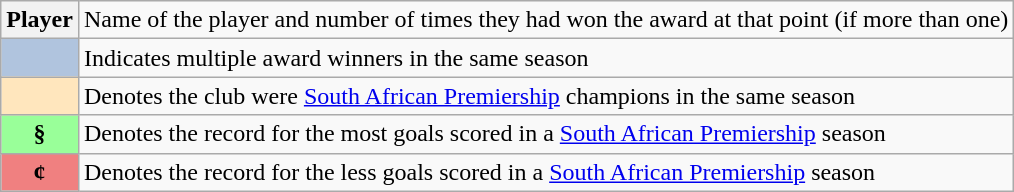<table class="wikitable plainrowheaders">
<tr>
<th scope="row"><strong>Player </strong></th>
<td>Name of the player and number of times they had won the award at that point (if more than one)</td>
</tr>
<tr>
<th scope="row" style="text-align:center; background:#B0C4DE"></th>
<td>Indicates multiple award winners in the same season</td>
</tr>
<tr>
<th scope="row" style="text-align:center; background:#FFE6BD"></th>
<td>Denotes the club were <a href='#'>South African Premiership</a> champions in the same season</td>
</tr>
<tr>
<th scope="row" style="text-align:center; background:#9F9">§</th>
<td>Denotes the record for the most goals scored in a <a href='#'>South African Premiership</a> season</td>
</tr>
<tr>
<th scope="row" style="text-align:center; background:#F08080">¢</th>
<td>Denotes the record for the less goals scored in a <a href='#'>South African Premiership</a> season</td>
</tr>
</table>
